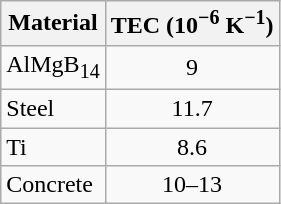<table class="wikitable sortable" border="1">
<tr>
<th>Material</th>
<th>TEC (10<sup>−6</sup> K<sup>−1</sup>)</th>
</tr>
<tr>
<td>AlMgB<sub>14</sub></td>
<td align="center">9</td>
</tr>
<tr>
<td>Steel</td>
<td align="center">11.7</td>
</tr>
<tr>
<td>Ti</td>
<td align="center">8.6</td>
</tr>
<tr>
<td>Concrete</td>
<td align="center">10–13</td>
</tr>
</table>
